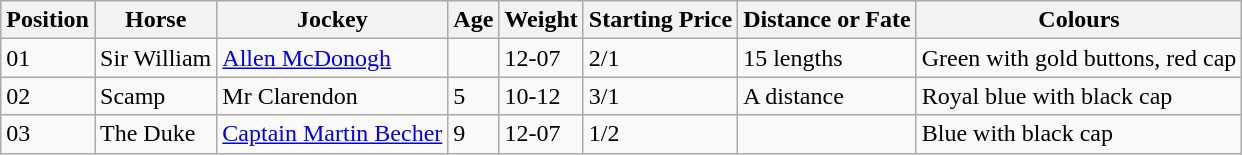<table class="wikitable sortable">
<tr>
<th><strong>Position</strong></th>
<th>Horse</th>
<th>Jockey</th>
<th><strong>Age</strong></th>
<th><strong>Weight</strong></th>
<th><strong>Starting Price</strong></th>
<th><strong>Distance or Fate</strong></th>
<th><strong>Colours</strong></th>
</tr>
<tr>
<td>01</td>
<td>Sir William</td>
<td><a href='#'>Allen McDonogh</a></td>
<td></td>
<td>12-07</td>
<td>2/1</td>
<td>15 lengths</td>
<td>Green with gold buttons, red cap</td>
</tr>
<tr>
<td>02</td>
<td>Scamp</td>
<td>Mr Clarendon</td>
<td>5</td>
<td>10-12</td>
<td>3/1</td>
<td>A distance</td>
<td>Royal blue with black cap</td>
</tr>
<tr>
<td>03</td>
<td>The Duke</td>
<td><a href='#'>Captain Martin Becher</a></td>
<td>9</td>
<td>12-07</td>
<td>1/2</td>
<td></td>
<td>Blue with black cap</td>
</tr>
</table>
